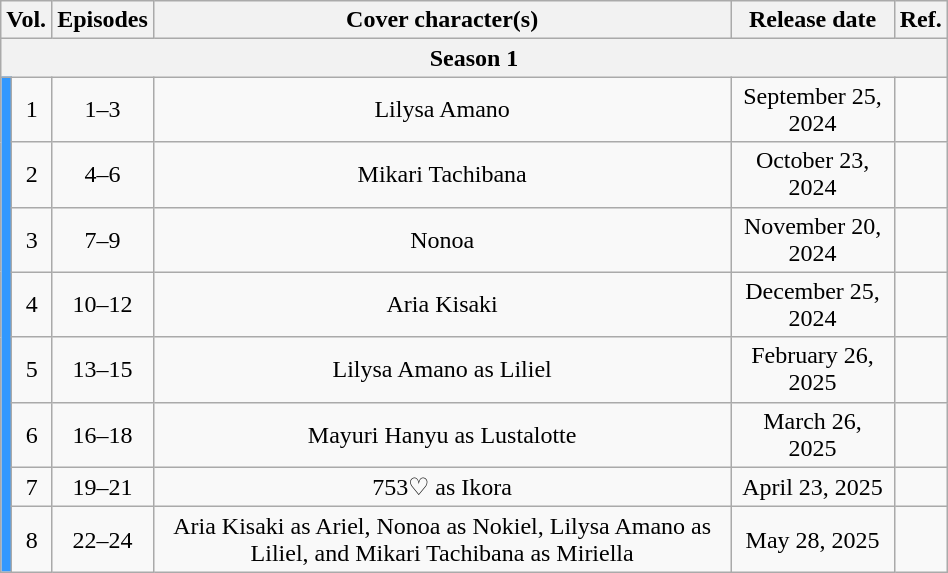<table class="wikitable" style="text-align: center; width: 50%;">
<tr>
<th colspan="2">Vol.</th>
<th>Episodes</th>
<th>Cover character(s)</th>
<th>Release date</th>
<th>Ref.</th>
</tr>
<tr>
<th colspan="6">Season 1</th>
</tr>
<tr>
<td rowspan="8" width="1%" style="background: #3198FF;"></td>
<td>1</td>
<td>1–3</td>
<td>Lilysa Amano</td>
<td>September 25, 2024</td>
<td></td>
</tr>
<tr>
<td>2</td>
<td>4–6</td>
<td>Mikari Tachibana</td>
<td>October 23, 2024</td>
<td></td>
</tr>
<tr>
<td>3</td>
<td>7–9</td>
<td>Nonoa</td>
<td>November 20, 2024</td>
<td></td>
</tr>
<tr>
<td>4</td>
<td>10–12</td>
<td>Aria Kisaki</td>
<td>December 25, 2024</td>
<td></td>
</tr>
<tr>
<td>5</td>
<td>13–15</td>
<td>Lilysa Amano as Liliel</td>
<td>February 26, 2025</td>
<td></td>
</tr>
<tr>
<td>6</td>
<td>16–18</td>
<td>Mayuri Hanyu as Lustalotte</td>
<td>March 26, 2025</td>
<td></td>
</tr>
<tr>
<td>7</td>
<td>19–21</td>
<td>753♡ as Ikora</td>
<td>April 23, 2025</td>
<td></td>
</tr>
<tr>
<td>8</td>
<td>22–24</td>
<td>Aria Kisaki as Ariel, Nonoa as Nokiel, Lilysa Amano as Liliel, and Mikari Tachibana as Miriella</td>
<td>May 28, 2025</td>
<td></td>
</tr>
</table>
